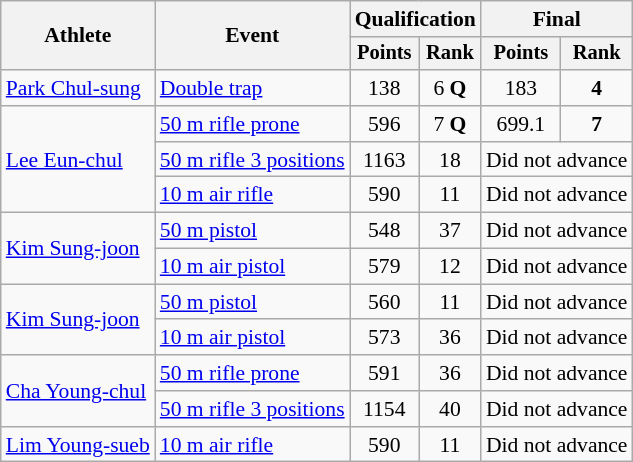<table class="wikitable" style="font-size:90%">
<tr>
<th rowspan="2">Athlete</th>
<th rowspan="2">Event</th>
<th colspan=2>Qualification</th>
<th colspan=2>Final</th>
</tr>
<tr style="font-size:95%">
<th>Points</th>
<th>Rank</th>
<th>Points</th>
<th>Rank</th>
</tr>
<tr align=center>
<td align=left><a href='#'>Park Chul-sung</a></td>
<td align=left><a href='#'>Double trap</a></td>
<td>138</td>
<td>6 <strong>Q</strong></td>
<td>183</td>
<td><strong>4</strong></td>
</tr>
<tr align=center>
<td align=left rowspan=3><a href='#'>Lee Eun-chul</a></td>
<td align=left><a href='#'>50 m rifle prone</a></td>
<td>596</td>
<td>7 <strong>Q</strong></td>
<td>699.1</td>
<td><strong>7</strong></td>
</tr>
<tr align=center>
<td align=left><a href='#'>50 m rifle 3 positions</a></td>
<td>1163</td>
<td>18</td>
<td colspan=2>Did not advance</td>
</tr>
<tr align=center>
<td align=left><a href='#'>10 m air rifle</a></td>
<td>590</td>
<td>11</td>
<td colspan=2>Did not advance</td>
</tr>
<tr align=center>
<td align=left rowspan=2><a href='#'>Kim Sung-joon</a></td>
<td align=left><a href='#'>50 m pistol</a></td>
<td>548</td>
<td>37</td>
<td colspan=2>Did not advance</td>
</tr>
<tr align=center>
<td align=left><a href='#'>10 m air pistol</a></td>
<td>579</td>
<td>12</td>
<td colspan=2>Did not advance</td>
</tr>
<tr align=center>
<td align=left rowspan=2><a href='#'>Kim Sung-joon</a></td>
<td align=left><a href='#'>50 m pistol</a></td>
<td>560</td>
<td>11</td>
<td colspan=2>Did not advance</td>
</tr>
<tr align=center>
<td align=left><a href='#'>10 m air pistol</a></td>
<td>573</td>
<td>36</td>
<td colspan=2>Did not advance</td>
</tr>
<tr align=center>
<td align=left rowspan=2><a href='#'>Cha Young-chul</a></td>
<td align=left><a href='#'>50 m rifle prone</a></td>
<td>591</td>
<td>36</td>
<td colspan=2>Did not advance</td>
</tr>
<tr align=center>
<td align=left><a href='#'>50 m rifle 3 positions</a></td>
<td>1154</td>
<td>40</td>
<td colspan=2>Did not advance</td>
</tr>
<tr align=center>
<td align=left><a href='#'>Lim Young-sueb</a></td>
<td align=left><a href='#'>10 m air rifle</a></td>
<td>590</td>
<td>11</td>
<td colspan=2>Did not advance</td>
</tr>
</table>
